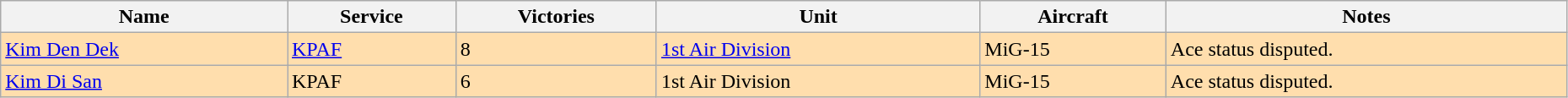<table class="wikitable sortable" width="98%">
<tr>
<th>Name</th>
<th>Service</th>
<th>Victories</th>
<th>Unit</th>
<th>Aircraft</th>
<th class="unsortable">Notes</th>
</tr>
<tr>
<td style="background:#ffdead;"><a href='#'>Kim Den Dek</a></td>
<td style="background:#ffdead;"><a href='#'>KPAF</a></td>
<td style="background:#ffdead;">8</td>
<td style="background:#ffdead;"><a href='#'>1st Air Division</a></td>
<td style="background:#ffdead;">MiG-15</td>
<td style="background:#ffdead;">Ace status disputed.</td>
</tr>
<tr>
<td style="background:#ffdead;"><a href='#'>Kim Di San</a></td>
<td style="background:#ffdead;">KPAF</td>
<td style="background:#ffdead;">6</td>
<td style="background:#ffdead;">1st Air Division</td>
<td style="background:#ffdead;">MiG-15</td>
<td style="background:#ffdead;">Ace status disputed.</td>
</tr>
</table>
